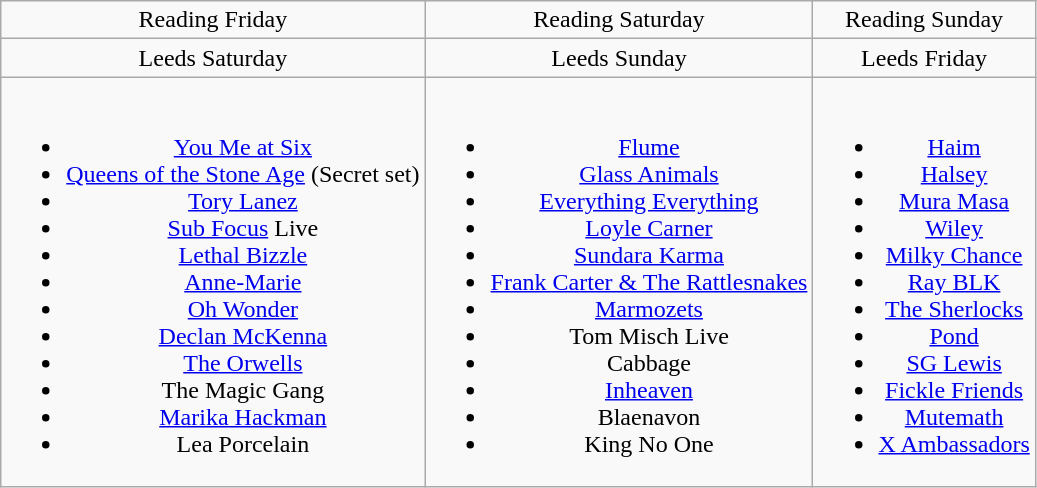<table class="wikitable" style="text-align:center;">
<tr>
<td>Reading Friday</td>
<td>Reading Saturday</td>
<td>Reading Sunday</td>
</tr>
<tr>
<td>Leeds Saturday</td>
<td>Leeds Sunday</td>
<td>Leeds Friday</td>
</tr>
<tr>
<td><br><ul><li><a href='#'>You Me at Six</a></li><li><a href='#'>Queens of the Stone Age</a> (Secret set)</li><li><a href='#'>Tory Lanez</a></li><li><a href='#'>Sub Focus</a> Live</li><li><a href='#'>Lethal Bizzle</a></li><li><a href='#'>Anne-Marie</a></li><li><a href='#'>Oh Wonder</a></li><li><a href='#'>Declan McKenna</a></li><li><a href='#'>The Orwells</a></li><li>The Magic Gang</li><li><a href='#'>Marika Hackman</a></li><li>Lea Porcelain</li></ul></td>
<td><br><ul><li><a href='#'>Flume</a></li><li><a href='#'>Glass Animals</a></li><li><a href='#'>Everything Everything</a></li><li><a href='#'>Loyle Carner</a></li><li><a href='#'>Sundara Karma</a></li><li><a href='#'>Frank Carter & The Rattlesnakes</a></li><li><a href='#'>Marmozets</a></li><li>Tom Misch Live</li><li>Cabbage</li><li><a href='#'>Inheaven</a></li><li>Blaenavon</li><li>King No One</li></ul></td>
<td><br><ul><li><a href='#'>Haim</a></li><li><a href='#'>Halsey</a></li><li><a href='#'>Mura Masa</a></li><li><a href='#'>Wiley</a></li><li><a href='#'>Milky Chance</a></li><li><a href='#'>Ray BLK</a></li><li><a href='#'>The Sherlocks</a></li><li><a href='#'>Pond</a></li><li><a href='#'>SG Lewis</a></li><li><a href='#'>Fickle Friends</a></li><li><a href='#'>Mutemath</a></li><li><a href='#'>X Ambassadors</a></li></ul></td>
</tr>
</table>
